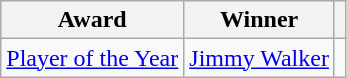<table class="wikitable">
<tr>
<th>Award</th>
<th>Winner</th>
<th></th>
</tr>
<tr>
<td><a href='#'>Player of the Year</a></td>
<td> <a href='#'>Jimmy Walker</a></td>
<td></td>
</tr>
</table>
